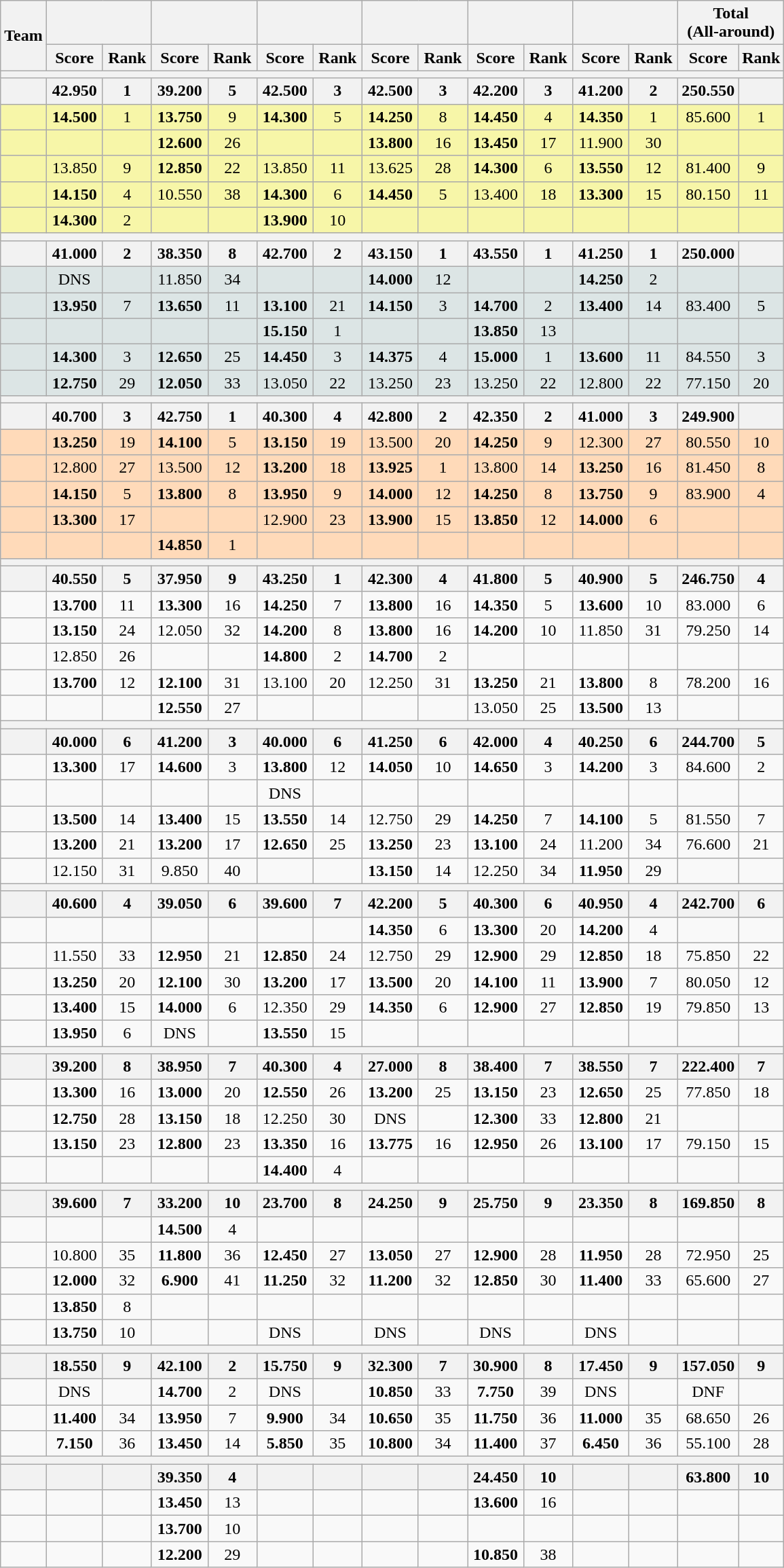<table class="wikitable" style="text-align:center">
<tr>
<th rowspan="2">Team</th>
<th colspan="2" style="width:6em"></th>
<th colspan="2" style="width:6em"></th>
<th colspan="2" style="width:6em"></th>
<th colspan="2" style="width:6em"></th>
<th colspan="2" style="width:6em"></th>
<th colspan="2" style="width:6em"></th>
<th colspan="2" style="width:6em">Total<br>(All-around)</th>
</tr>
<tr>
<th>Score</th>
<th>Rank</th>
<th>Score</th>
<th>Rank</th>
<th>Score</th>
<th>Rank</th>
<th>Score</th>
<th>Rank</th>
<th>Score</th>
<th>Rank</th>
<th>Score</th>
<th>Rank</th>
<th>Score</th>
<th>Rank</th>
</tr>
<tr>
<th colspan="15"></th>
</tr>
<tr>
<th></th>
<th>42.950</th>
<th>1</th>
<th>39.200</th>
<th>5</th>
<th>42.500</th>
<th>3</th>
<th>42.500</th>
<th>3</th>
<th>42.200</th>
<th>3</th>
<th>41.200</th>
<th>2</th>
<th>250.550</th>
<th></th>
</tr>
<tr style="background:#F7F6A8;">
<td align="left"></td>
<td><strong>14.500</strong></td>
<td>1</td>
<td><strong>13.750</strong></td>
<td>9</td>
<td><strong>14.300</strong></td>
<td>5</td>
<td><strong>14.250</strong></td>
<td>8</td>
<td><strong>14.450</strong></td>
<td>4</td>
<td><strong>14.350</strong></td>
<td>1</td>
<td>85.600</td>
<td>1</td>
</tr>
<tr style="background:#F7F6A8;">
<td align="left"></td>
<td></td>
<td></td>
<td><strong>12.600</strong></td>
<td>26</td>
<td></td>
<td></td>
<td><strong>13.800</strong></td>
<td>16</td>
<td><strong>13.450</strong></td>
<td>17</td>
<td>11.900</td>
<td>30</td>
<td></td>
<td></td>
</tr>
<tr style="background:#F7F6A8;">
<td align="left"></td>
<td>13.850</td>
<td>9</td>
<td><strong>12.850</strong></td>
<td>22</td>
<td>13.850</td>
<td>11</td>
<td>13.625</td>
<td>28</td>
<td><strong>14.300</strong></td>
<td>6</td>
<td><strong>13.550</strong></td>
<td>12</td>
<td>81.400</td>
<td>9</td>
</tr>
<tr style="background:#F7F6A8;">
<td align="left"></td>
<td><strong>14.150</strong></td>
<td>4</td>
<td>10.550</td>
<td>38</td>
<td><strong>14.300</strong></td>
<td>6</td>
<td><strong>14.450</strong></td>
<td>5</td>
<td>13.400</td>
<td>18</td>
<td><strong>13.300</strong></td>
<td>15</td>
<td>80.150</td>
<td>11</td>
</tr>
<tr style="background:#F7F6A8;">
<td align="left"></td>
<td><strong>14.300</strong></td>
<td>2</td>
<td></td>
<td></td>
<td><strong>13.900</strong></td>
<td>10</td>
<td></td>
<td></td>
<td></td>
<td></td>
<td></td>
<td></td>
<td></td>
<td></td>
</tr>
<tr style="background:#F7F6A8;">
<th colspan="15"></th>
</tr>
<tr>
<th></th>
<th>41.000</th>
<th>2</th>
<th>38.350</th>
<th>8</th>
<th>42.700</th>
<th>2</th>
<th>43.150</th>
<th>1</th>
<th>43.550</th>
<th>1</th>
<th>41.250</th>
<th>1</th>
<th>250.000</th>
<th></th>
</tr>
<tr style="background:#DCE5E5;">
<td align="left"></td>
<td>DNS</td>
<td></td>
<td>11.850</td>
<td>34</td>
<td></td>
<td></td>
<td><strong>14.000</strong></td>
<td>12</td>
<td></td>
<td></td>
<td><strong>14.250</strong></td>
<td>2</td>
<td></td>
<td></td>
</tr>
<tr style="background:#DCE5E5;">
<td align="left"></td>
<td><strong>13.950</strong></td>
<td>7</td>
<td><strong>13.650</strong></td>
<td>11</td>
<td><strong>13.100</strong></td>
<td>21</td>
<td><strong>14.150</strong></td>
<td>3</td>
<td><strong>14.700</strong></td>
<td>2</td>
<td><strong>13.400</strong></td>
<td>14</td>
<td>83.400</td>
<td>5</td>
</tr>
<tr style="background:#DCE5E5;">
<td align="left"></td>
<td></td>
<td></td>
<td></td>
<td></td>
<td><strong>15.150</strong></td>
<td>1</td>
<td></td>
<td></td>
<td><strong>13.850</strong></td>
<td>13</td>
<td></td>
<td></td>
<td></td>
<td></td>
</tr>
<tr style="background:#DCE5E5;">
<td align="left"></td>
<td><strong>14.300</strong></td>
<td>3</td>
<td><strong>12.650</strong></td>
<td>25</td>
<td><strong>14.450</strong></td>
<td>3</td>
<td><strong>14.375</strong></td>
<td>4</td>
<td><strong>15.000</strong></td>
<td>1</td>
<td><strong>13.600</strong></td>
<td>11</td>
<td>84.550</td>
<td>3</td>
</tr>
<tr style="background:#DCE5E5;">
<td align="left"></td>
<td><strong>12.750</strong></td>
<td>29</td>
<td><strong>12.050</strong></td>
<td>33</td>
<td>13.050</td>
<td>22</td>
<td>13.250</td>
<td>23</td>
<td>13.250</td>
<td>22</td>
<td>12.800</td>
<td>22</td>
<td>77.150</td>
<td>20</td>
</tr>
<tr style="background:#DCE5E5;">
<th colspan="15"></th>
</tr>
<tr>
<th></th>
<th>40.700</th>
<th>3</th>
<th>42.750</th>
<th>1</th>
<th>40.300</th>
<th>4</th>
<th>42.800</th>
<th>2</th>
<th>42.350</th>
<th>2</th>
<th>41.000</th>
<th>3</th>
<th>249.900</th>
<th></th>
</tr>
<tr style="background:#FFDAB9;">
<td align="left"></td>
<td><strong>13.250</strong></td>
<td>19</td>
<td><strong>14.100</strong></td>
<td>5</td>
<td><strong>13.150</strong></td>
<td>19</td>
<td>13.500</td>
<td>20</td>
<td><strong>14.250</strong></td>
<td>9</td>
<td>12.300</td>
<td>27</td>
<td>80.550</td>
<td>10</td>
</tr>
<tr style="background:#FFDAB9;">
<td align="left"></td>
<td>12.800</td>
<td>27</td>
<td>13.500</td>
<td>12</td>
<td><strong>13.200</strong></td>
<td>18</td>
<td><strong>13.925</strong></td>
<td>1</td>
<td>13.800</td>
<td>14</td>
<td><strong>13.250</strong></td>
<td>16</td>
<td>81.450</td>
<td>8</td>
</tr>
<tr style="background:#FFDAB9;">
<td align="left"></td>
<td><strong>14.150</strong></td>
<td>5</td>
<td><strong>13.800</strong></td>
<td>8</td>
<td><strong>13.950</strong></td>
<td>9</td>
<td><strong>14.000</strong></td>
<td>12</td>
<td><strong>14.250</strong></td>
<td>8</td>
<td><strong>13.750</strong></td>
<td>9</td>
<td>83.900</td>
<td>4</td>
</tr>
<tr style="background:#FFDAB9;">
<td align="left"></td>
<td><strong>13.300</strong></td>
<td>17</td>
<td></td>
<td></td>
<td>12.900</td>
<td>23</td>
<td><strong>13.900</strong></td>
<td>15</td>
<td><strong>13.850</strong></td>
<td>12</td>
<td><strong>14.000</strong></td>
<td>6</td>
<td></td>
<td></td>
</tr>
<tr style="background:#FFDAB9;">
<td align="left"></td>
<td></td>
<td></td>
<td><strong>14.850</strong></td>
<td>1</td>
<td></td>
<td></td>
<td></td>
<td></td>
<td></td>
<td></td>
<td></td>
<td></td>
<td></td>
<td></td>
</tr>
<tr style="background:#FFDAB9;">
<th colspan="15"></th>
</tr>
<tr>
<th></th>
<th>40.550</th>
<th>5</th>
<th>37.950</th>
<th>9</th>
<th>43.250</th>
<th>1</th>
<th>42.300</th>
<th>4</th>
<th>41.800</th>
<th>5</th>
<th>40.900</th>
<th>5</th>
<th>246.750</th>
<th>4</th>
</tr>
<tr>
<td align="left"></td>
<td><strong>13.700</strong></td>
<td>11</td>
<td><strong>13.300</strong></td>
<td>16</td>
<td><strong>14.250</strong></td>
<td>7</td>
<td><strong>13.800</strong></td>
<td>16</td>
<td><strong>14.350</strong></td>
<td>5</td>
<td><strong>13.600</strong></td>
<td>10</td>
<td>83.000</td>
<td>6</td>
</tr>
<tr>
<td align="left"></td>
<td><strong>13.150</strong></td>
<td>24</td>
<td>12.050</td>
<td>32</td>
<td><strong>14.200</strong></td>
<td>8</td>
<td><strong>13.800</strong></td>
<td>16</td>
<td><strong>14.200</strong></td>
<td>10</td>
<td>11.850</td>
<td>31</td>
<td>79.250</td>
<td>14</td>
</tr>
<tr>
<td align="left"></td>
<td>12.850</td>
<td>26</td>
<td></td>
<td></td>
<td><strong>14.800</strong></td>
<td>2</td>
<td><strong>14.700</strong></td>
<td>2</td>
<td></td>
<td></td>
<td></td>
<td></td>
<td></td>
<td></td>
</tr>
<tr>
<td align="left"></td>
<td><strong>13.700</strong></td>
<td>12</td>
<td><strong>12.100</strong></td>
<td>31</td>
<td>13.100</td>
<td>20</td>
<td>12.250</td>
<td>31</td>
<td><strong>13.250</strong></td>
<td>21</td>
<td><strong>13.800</strong></td>
<td>8</td>
<td>78.200</td>
<td>16</td>
</tr>
<tr>
<td align="left"></td>
<td></td>
<td></td>
<td><strong>12.550</strong></td>
<td>27</td>
<td></td>
<td></td>
<td></td>
<td></td>
<td>13.050</td>
<td>25</td>
<td><strong>13.500</strong></td>
<td>13</td>
<td></td>
<td></td>
</tr>
<tr>
<th colspan="15"></th>
</tr>
<tr>
<th></th>
<th>40.000</th>
<th>6</th>
<th>41.200</th>
<th>3</th>
<th>40.000</th>
<th>6</th>
<th>41.250</th>
<th>6</th>
<th>42.000</th>
<th>4</th>
<th>40.250</th>
<th>6</th>
<th>244.700</th>
<th>5</th>
</tr>
<tr>
<td align="left"></td>
<td><strong>13.300</strong></td>
<td>17</td>
<td><strong>14.600</strong></td>
<td>3</td>
<td><strong>13.800</strong></td>
<td>12</td>
<td><strong>14.050</strong></td>
<td>10</td>
<td><strong>14.650</strong></td>
<td>3</td>
<td><strong>14.200</strong></td>
<td>3</td>
<td>84.600</td>
<td>2</td>
</tr>
<tr>
<td align="left"></td>
<td></td>
<td></td>
<td></td>
<td></td>
<td>DNS</td>
<td></td>
<td></td>
<td></td>
<td></td>
<td></td>
<td></td>
<td></td>
<td></td>
<td></td>
</tr>
<tr>
<td align="left"></td>
<td><strong>13.500</strong></td>
<td>14</td>
<td><strong>13.400</strong></td>
<td>15</td>
<td><strong>13.550</strong></td>
<td>14</td>
<td>12.750</td>
<td>29</td>
<td><strong>14.250</strong></td>
<td>7</td>
<td><strong>14.100</strong></td>
<td>5</td>
<td>81.550</td>
<td>7</td>
</tr>
<tr>
<td align="left"></td>
<td><strong>13.200</strong></td>
<td>21</td>
<td><strong>13.200</strong></td>
<td>17</td>
<td><strong>12.650</strong></td>
<td>25</td>
<td><strong>13.250</strong></td>
<td>23</td>
<td><strong>13.100</strong></td>
<td>24</td>
<td>11.200</td>
<td>34</td>
<td>76.600</td>
<td>21</td>
</tr>
<tr>
<td align="left"></td>
<td>12.150</td>
<td>31</td>
<td>9.850</td>
<td>40</td>
<td></td>
<td></td>
<td><strong>13.150</strong></td>
<td>14</td>
<td>12.250</td>
<td>34</td>
<td><strong>11.950</strong></td>
<td>29</td>
<td></td>
<td></td>
</tr>
<tr>
<th colspan="15"></th>
</tr>
<tr>
<th></th>
<th>40.600</th>
<th>4</th>
<th>39.050</th>
<th>6</th>
<th>39.600</th>
<th>7</th>
<th>42.200</th>
<th>5</th>
<th>40.300</th>
<th>6</th>
<th>40.950</th>
<th>4</th>
<th>242.700</th>
<th>6</th>
</tr>
<tr>
<td align="left"></td>
<td></td>
<td></td>
<td></td>
<td></td>
<td></td>
<td></td>
<td><strong>14.350</strong></td>
<td>6</td>
<td><strong>13.300</strong></td>
<td>20</td>
<td><strong>14.200</strong></td>
<td>4</td>
<td></td>
<td></td>
</tr>
<tr>
<td align="left"></td>
<td>11.550</td>
<td>33</td>
<td><strong>12.950</strong></td>
<td>21</td>
<td><strong>12.850</strong></td>
<td>24</td>
<td>12.750</td>
<td>29</td>
<td><strong>12.900</strong></td>
<td>29</td>
<td><strong>12.850</strong></td>
<td>18</td>
<td>75.850</td>
<td>22</td>
</tr>
<tr>
<td align="left"></td>
<td><strong>13.250</strong></td>
<td>20</td>
<td><strong>12.100</strong></td>
<td>30</td>
<td><strong>13.200</strong></td>
<td>17</td>
<td><strong>13.500</strong></td>
<td>20</td>
<td><strong>14.100</strong></td>
<td>11</td>
<td><strong>13.900</strong></td>
<td>7</td>
<td>80.050</td>
<td>12</td>
</tr>
<tr>
<td align="left"></td>
<td><strong>13.400</strong></td>
<td>15</td>
<td><strong>14.000</strong></td>
<td>6</td>
<td>12.350</td>
<td>29</td>
<td><strong>14.350</strong></td>
<td>6</td>
<td><strong>12.900</strong></td>
<td>27</td>
<td><strong>12.850</strong></td>
<td>19</td>
<td>79.850</td>
<td>13</td>
</tr>
<tr>
<td align="left"></td>
<td><strong>13.950</strong></td>
<td>6</td>
<td>DNS</td>
<td></td>
<td><strong>13.550</strong></td>
<td>15</td>
<td></td>
<td></td>
<td></td>
<td></td>
<td></td>
<td></td>
<td></td>
<td></td>
</tr>
<tr>
<th colspan="15"></th>
</tr>
<tr>
<th></th>
<th>39.200</th>
<th>8</th>
<th>38.950</th>
<th>7</th>
<th>40.300</th>
<th>4</th>
<th>27.000</th>
<th>8</th>
<th>38.400</th>
<th>7</th>
<th>38.550</th>
<th>7</th>
<th>222.400</th>
<th>7</th>
</tr>
<tr>
<td align="left"></td>
<td><strong>13.300</strong></td>
<td>16</td>
<td><strong>13.000</strong></td>
<td>20</td>
<td><strong>12.550</strong></td>
<td>26</td>
<td><strong>13.200</strong></td>
<td>25</td>
<td><strong>13.150</strong></td>
<td>23</td>
<td><strong>12.650</strong></td>
<td>25</td>
<td>77.850</td>
<td>18</td>
</tr>
<tr>
<td align="left"></td>
<td><strong>12.750</strong></td>
<td>28</td>
<td><strong>13.150</strong></td>
<td>18</td>
<td>12.250</td>
<td>30</td>
<td>DNS</td>
<td></td>
<td><strong>12.300</strong></td>
<td>33</td>
<td><strong>12.800</strong></td>
<td>21</td>
<td></td>
<td></td>
</tr>
<tr>
<td align="left"></td>
<td><strong>13.150</strong></td>
<td>23</td>
<td><strong>12.800</strong></td>
<td>23</td>
<td><strong>13.350</strong></td>
<td>16</td>
<td><strong>13.775</strong></td>
<td>16</td>
<td><strong>12.950</strong></td>
<td>26</td>
<td><strong>13.100</strong></td>
<td>17</td>
<td>79.150</td>
<td>15</td>
</tr>
<tr>
<td align="left"></td>
<td></td>
<td></td>
<td></td>
<td></td>
<td><strong>14.400</strong></td>
<td>4</td>
<td></td>
<td></td>
<td></td>
<td></td>
<td></td>
<td></td>
<td></td>
<td></td>
</tr>
<tr>
<th colspan="15"></th>
</tr>
<tr>
<th></th>
<th>39.600</th>
<th>7</th>
<th>33.200</th>
<th>10</th>
<th>23.700</th>
<th>8</th>
<th>24.250</th>
<th>9</th>
<th>25.750</th>
<th>9</th>
<th>23.350</th>
<th>8</th>
<th>169.850</th>
<th>8</th>
</tr>
<tr>
<td align="left"></td>
<td></td>
<td></td>
<td><strong>14.500</strong></td>
<td>4</td>
<td></td>
<td></td>
<td></td>
<td></td>
<td></td>
<td></td>
<td></td>
<td></td>
<td></td>
<td></td>
</tr>
<tr>
<td align="left"></td>
<td>10.800</td>
<td>35</td>
<td><strong>11.800</strong></td>
<td>36</td>
<td><strong>12.450</strong></td>
<td>27</td>
<td><strong>13.050</strong></td>
<td>27</td>
<td><strong>12.900</strong></td>
<td>28</td>
<td><strong>11.950</strong></td>
<td>28</td>
<td>72.950</td>
<td>25</td>
</tr>
<tr>
<td align="left"></td>
<td><strong>12.000</strong></td>
<td>32</td>
<td><strong>6.900</strong></td>
<td>41</td>
<td><strong>11.250</strong></td>
<td>32</td>
<td><strong>11.200</strong></td>
<td>32</td>
<td><strong>12.850</strong></td>
<td>30</td>
<td><strong>11.400</strong></td>
<td>33</td>
<td>65.600</td>
<td>27</td>
</tr>
<tr>
<td align="left"></td>
<td><strong>13.850</strong></td>
<td>8</td>
<td></td>
<td></td>
<td></td>
<td></td>
<td></td>
<td></td>
<td></td>
<td></td>
<td></td>
<td></td>
<td></td>
<td></td>
</tr>
<tr>
<td align="left"></td>
<td><strong>13.750</strong></td>
<td>10</td>
<td></td>
<td></td>
<td>DNS</td>
<td></td>
<td>DNS</td>
<td></td>
<td>DNS</td>
<td></td>
<td>DNS</td>
<td></td>
<td></td>
<td></td>
</tr>
<tr>
<th colspan="15"></th>
</tr>
<tr>
<th></th>
<th>18.550</th>
<th>9</th>
<th>42.100</th>
<th>2</th>
<th>15.750</th>
<th>9</th>
<th>32.300</th>
<th>7</th>
<th>30.900</th>
<th>8</th>
<th>17.450</th>
<th>9</th>
<th>157.050</th>
<th>9</th>
</tr>
<tr>
<td align="left"></td>
<td>DNS</td>
<td></td>
<td><strong>14.700</strong></td>
<td>2</td>
<td>DNS</td>
<td></td>
<td><strong>10.850</strong></td>
<td>33</td>
<td><strong>7.750</strong></td>
<td>39</td>
<td>DNS</td>
<td></td>
<td>DNF</td>
<td></td>
</tr>
<tr>
<td align="left"></td>
<td><strong>11.400</strong></td>
<td>34</td>
<td><strong>13.950</strong></td>
<td>7</td>
<td><strong>9.900</strong></td>
<td>34</td>
<td><strong>10.650</strong></td>
<td>35</td>
<td><strong>11.750</strong></td>
<td>36</td>
<td><strong>11.000</strong></td>
<td>35</td>
<td>68.650</td>
<td>26</td>
</tr>
<tr>
<td align="left"></td>
<td><strong>7.150</strong></td>
<td>36</td>
<td><strong>13.450</strong></td>
<td>14</td>
<td><strong>5.850</strong></td>
<td>35</td>
<td><strong>10.800</strong></td>
<td>34</td>
<td><strong>11.400</strong></td>
<td>37</td>
<td><strong>6.450</strong></td>
<td>36</td>
<td>55.100</td>
<td>28</td>
</tr>
<tr>
<th colspan="15"></th>
</tr>
<tr>
<th></th>
<th></th>
<th></th>
<th>39.350</th>
<th>4</th>
<th></th>
<th></th>
<th></th>
<th></th>
<th>24.450</th>
<th>10</th>
<th></th>
<th></th>
<th>63.800</th>
<th>10</th>
</tr>
<tr>
<td align="left"></td>
<td></td>
<td></td>
<td><strong>13.450</strong></td>
<td>13</td>
<td></td>
<td></td>
<td></td>
<td></td>
<td><strong>13.600</strong></td>
<td>16</td>
<td></td>
<td></td>
<td></td>
<td></td>
</tr>
<tr>
<td align="left"></td>
<td></td>
<td></td>
<td><strong>13.700</strong></td>
<td>10</td>
<td></td>
<td></td>
<td></td>
<td></td>
<td></td>
<td></td>
<td></td>
<td></td>
<td></td>
<td></td>
</tr>
<tr>
<td align="left"></td>
<td></td>
<td></td>
<td><strong>12.200</strong></td>
<td>29</td>
<td></td>
<td></td>
<td></td>
<td></td>
<td><strong>10.850</strong></td>
<td>38</td>
<td></td>
<td></td>
<td></td>
<td></td>
</tr>
</table>
